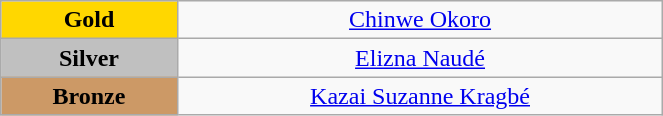<table class="wikitable" style=" text-align:center; " width="35%">
<tr>
<td bgcolor="gold"><strong>Gold</strong></td>
<td><a href='#'>Chinwe Okoro</a><br>  <small><em></em></small></td>
</tr>
<tr>
<td bgcolor="silver"><strong>Silver</strong></td>
<td><a href='#'>Elizna Naudé</a><br>  <small><em></em></small></td>
</tr>
<tr>
<td bgcolor="CC9966"><strong>Bronze</strong></td>
<td><a href='#'>Kazai Suzanne Kragbé</a><br>  <small><em></em></small></td>
</tr>
</table>
